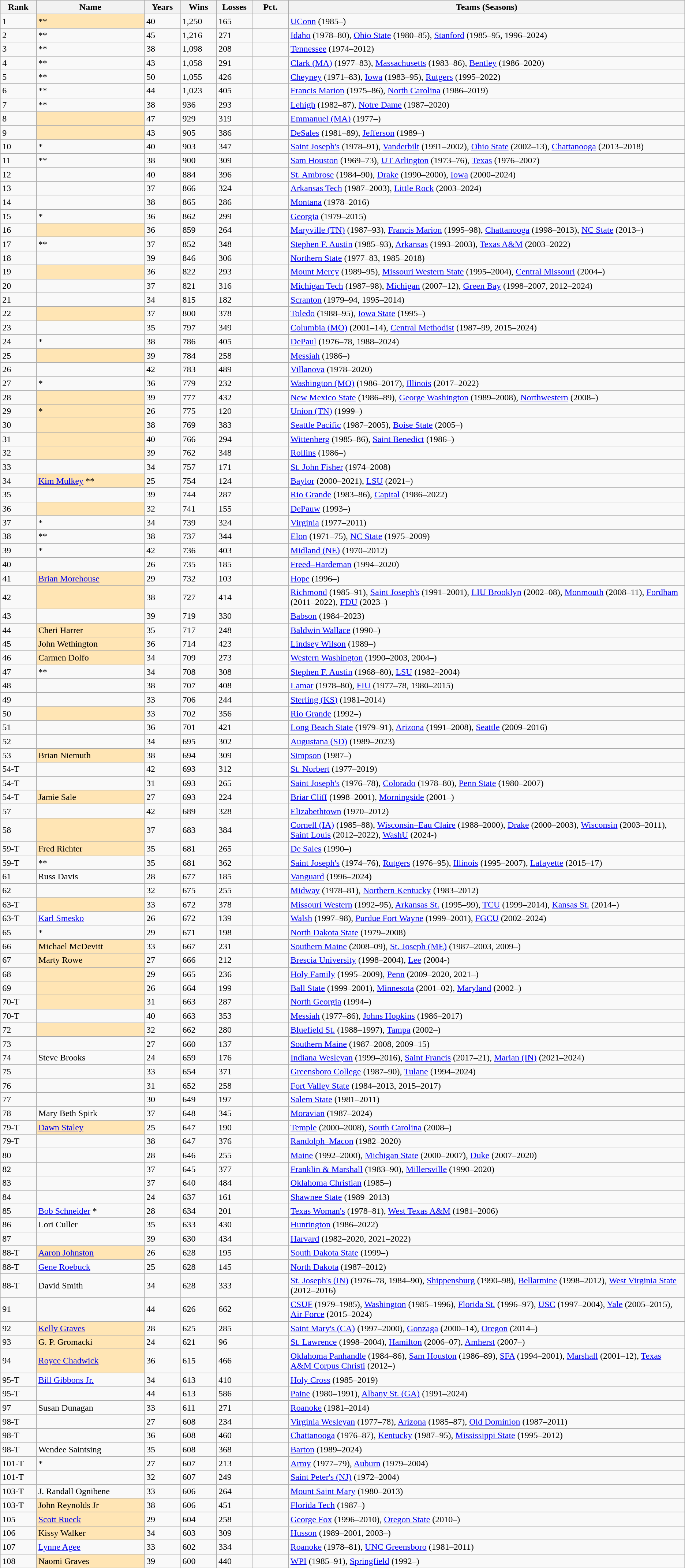<table class="wikitable sortable" valign="bottom">
<tr>
<th style="width: 5%;">Rank</th>
<th style="width: 15%; class=" unsortable ">Name</th>
<th style="width: 5%;">Years</th>
<th style="width: 5%;">Wins</th>
<th style="width: 5%;">Losses</th>
<th style="width: 5%;">Pct.</th>
<th style="width: 55%;" class="unsortable">Teams (Seasons)</th>
</tr>
<tr>
<td>1</td>
<td style="background-color:#FFE5B4"> **</td>
<td>40</td>
<td>1,250</td>
<td>165</td>
<td></td>
<td><a href='#'>UConn</a> (1985–)</td>
</tr>
<tr>
<td>2</td>
<td> **</td>
<td>45</td>
<td>1,216</td>
<td>271</td>
<td></td>
<td><a href='#'>Idaho</a> (1978–80), <a href='#'>Ohio State</a> (1980–85), <a href='#'>Stanford</a> (1985–95, 1996–2024)</td>
</tr>
<tr>
<td>3</td>
<td> **</td>
<td>38</td>
<td>1,098</td>
<td>208</td>
<td></td>
<td><a href='#'>Tennessee</a> (1974–2012)</td>
</tr>
<tr>
<td>4</td>
<td> **</td>
<td>43</td>
<td>1,058</td>
<td>291</td>
<td></td>
<td><a href='#'>Clark (MA)</a> (1977–83), <a href='#'>Massachusetts</a> (1983–86), <a href='#'>Bentley</a> (1986–2020)</td>
</tr>
<tr>
<td>5</td>
<td> **</td>
<td>50</td>
<td>1,055</td>
<td>426</td>
<td></td>
<td><a href='#'>Cheyney</a> (1971–83), <a href='#'>Iowa</a> (1983–95), <a href='#'>Rutgers</a> (1995–2022)</td>
</tr>
<tr>
<td>6</td>
<td> **</td>
<td>44</td>
<td>1,023</td>
<td>405</td>
<td></td>
<td><a href='#'>Francis Marion</a> (1975–86), <a href='#'>North Carolina</a> (1986–2019)</td>
</tr>
<tr>
<td>7</td>
<td> **</td>
<td>38</td>
<td>936</td>
<td>293</td>
<td></td>
<td><a href='#'>Lehigh</a> (1982–87), <a href='#'>Notre Dame</a> (1987–2020)</td>
</tr>
<tr>
<td>8</td>
<td style="background-color:#FFE5B4"></td>
<td>47</td>
<td>929</td>
<td>319</td>
<td></td>
<td><a href='#'>Emmanuel (MA)</a> (1977–)</td>
</tr>
<tr>
<td>9</td>
<td style="background-color:#FFE5B4"></td>
<td>43</td>
<td>905</td>
<td>386</td>
<td></td>
<td><a href='#'>DeSales</a> (1981–89), <a href='#'>Jefferson</a> (1989–)</td>
</tr>
<tr>
<td>10</td>
<td> *</td>
<td>40</td>
<td>903</td>
<td>347</td>
<td></td>
<td><a href='#'>Saint Joseph's</a> (1978–91), <a href='#'>Vanderbilt</a> (1991–2002), <a href='#'>Ohio State</a> (2002–13), <a href='#'>Chattanooga</a> (2013–2018)</td>
</tr>
<tr>
<td>11</td>
<td> **</td>
<td>38</td>
<td>900</td>
<td>309</td>
<td></td>
<td><a href='#'>Sam Houston</a> (1969–73), <a href='#'>UT Arlington</a> (1973–76), <a href='#'>Texas</a> (1976–2007)</td>
</tr>
<tr>
<td>12</td>
<td></td>
<td>40</td>
<td>884</td>
<td>396</td>
<td></td>
<td><a href='#'>St. Ambrose</a> (1984–90), <a href='#'>Drake</a> (1990–2000), <a href='#'>Iowa</a> (2000–2024)</td>
</tr>
<tr>
<td>13</td>
<td></td>
<td>37</td>
<td>866</td>
<td>324</td>
<td></td>
<td><a href='#'>Arkansas Tech</a> (1987–2003), <a href='#'>Little Rock</a> (2003–2024)</td>
</tr>
<tr>
<td>14</td>
<td></td>
<td>38</td>
<td>865</td>
<td>286</td>
<td></td>
<td><a href='#'>Montana</a> (1978–2016)</td>
</tr>
<tr>
<td>15</td>
<td> *</td>
<td>36</td>
<td>862</td>
<td>299</td>
<td></td>
<td><a href='#'>Georgia</a> (1979–2015)</td>
</tr>
<tr>
<td>16</td>
<td style="background-color:#FFE5B4"></td>
<td>36</td>
<td>859</td>
<td>264</td>
<td></td>
<td><a href='#'>Maryville (TN)</a> (1987–93), <a href='#'>Francis Marion</a> (1995–98), <a href='#'>Chattanooga</a> (1998–2013), <a href='#'>NC State</a> (2013–)</td>
</tr>
<tr>
<td>17</td>
<td> **</td>
<td>37</td>
<td>852</td>
<td>348</td>
<td></td>
<td><a href='#'>Stephen F. Austin</a> (1985–93), <a href='#'>Arkansas</a> (1993–2003), <a href='#'>Texas A&M</a> (2003–2022)</td>
</tr>
<tr>
<td>18</td>
<td></td>
<td>39</td>
<td>846</td>
<td>306</td>
<td></td>
<td><a href='#'>Northern State</a> (1977–83, 1985–2018)</td>
</tr>
<tr>
<td>19</td>
<td style="background-color:#FFE5B4"></td>
<td>36</td>
<td>822</td>
<td>293</td>
<td></td>
<td><a href='#'>Mount Mercy</a> (1989–95), <a href='#'>Missouri Western State</a> (1995–2004), <a href='#'>Central Missouri</a> (2004–)</td>
</tr>
<tr>
<td>20</td>
<td></td>
<td>37</td>
<td>821</td>
<td>316</td>
<td></td>
<td><a href='#'>Michigan Tech</a> (1987–98), <a href='#'>Michigan</a> (2007–12), <a href='#'>Green Bay</a> (1998–2007, 2012–2024)</td>
</tr>
<tr>
<td>21</td>
<td></td>
<td>34</td>
<td>815</td>
<td>182</td>
<td></td>
<td><a href='#'>Scranton</a> (1979–94, 1995–2014)</td>
</tr>
<tr>
<td>22</td>
<td style="background-color:#FFE5B4"></td>
<td>37</td>
<td>800</td>
<td>378</td>
<td></td>
<td><a href='#'>Toledo</a> (1988–95), <a href='#'>Iowa State</a> (1995–)</td>
</tr>
<tr>
<td>23</td>
<td></td>
<td>35</td>
<td>797</td>
<td>349</td>
<td></td>
<td><a href='#'>Columbia (MO)</a> (2001–14), <a href='#'>Central Methodist</a> (1987–99, 2015–2024)</td>
</tr>
<tr>
<td>24</td>
<td> *</td>
<td>38</td>
<td>786</td>
<td>405</td>
<td></td>
<td><a href='#'>DePaul</a> (1976–78, 1988–2024)</td>
</tr>
<tr>
</tr>
<tr>
<td>25</td>
<td style="background-color:#FFE5B4"></td>
<td>39</td>
<td>784</td>
<td>258</td>
<td></td>
<td><a href='#'>Messiah</a> (1986–)</td>
</tr>
<tr>
<td>26</td>
<td></td>
<td>42</td>
<td>783</td>
<td>489</td>
<td></td>
<td><a href='#'>Villanova</a> (1978–2020)</td>
</tr>
<tr>
<td>27</td>
<td> *</td>
<td>36</td>
<td>779</td>
<td>232</td>
<td></td>
<td><a href='#'>Washington (MO)</a> (1986–2017), <a href='#'>Illinois</a> (2017–2022)</td>
</tr>
<tr>
<td>28</td>
<td style="background-color:#FFE5B4"></td>
<td>39</td>
<td>777</td>
<td>432</td>
<td></td>
<td><a href='#'>New Mexico State</a> (1986–89), <a href='#'>George Washington</a> (1989–2008), <a href='#'>Northwestern</a> (2008–)</td>
</tr>
<tr>
<td>29</td>
<td style="background-color:#FFE5B4"> *</td>
<td>26</td>
<td>775</td>
<td>120</td>
<td></td>
<td><a href='#'>Union (TN)</a> (1999–)</td>
</tr>
<tr>
<td>30</td>
<td style="background-color:#FFE5B4"></td>
<td>38</td>
<td>769</td>
<td>383</td>
<td></td>
<td><a href='#'>Seattle Pacific</a> (1987–2005), <a href='#'>Boise State</a> (2005–)</td>
</tr>
<tr>
<td>31</td>
<td style="background-color:#FFE5B4"></td>
<td>40</td>
<td>766</td>
<td>294</td>
<td></td>
<td><a href='#'>Wittenberg</a> (1985–86), <a href='#'>Saint Benedict</a> (1986–)</td>
</tr>
<tr>
<td>32</td>
<td style="background-color:#FFE5B4"></td>
<td>39</td>
<td>762</td>
<td>348</td>
<td></td>
<td><a href='#'>Rollins</a> (1986–)</td>
</tr>
<tr>
<td>33</td>
<td></td>
<td>34</td>
<td>757</td>
<td>171</td>
<td></td>
<td><a href='#'>St. John Fisher</a> (1974–2008)</td>
</tr>
<tr>
<td>34</td>
<td style="background-color:#FFE5B4"><a href='#'>Kim Mulkey</a> **</td>
<td>25</td>
<td>754</td>
<td>124</td>
<td></td>
<td><a href='#'>Baylor</a> (2000–2021), <a href='#'>LSU</a> (2021–)</td>
</tr>
<tr>
<td>35</td>
<td></td>
<td>39</td>
<td>744</td>
<td>287</td>
<td></td>
<td><a href='#'>Rio Grande</a> (1983–86), <a href='#'>Capital</a> (1986–2022)</td>
</tr>
<tr>
<td>36</td>
<td style="background-color:#FFE5B4"></td>
<td>32</td>
<td>741</td>
<td>155</td>
<td></td>
<td><a href='#'>DePauw</a> (1993–)</td>
</tr>
<tr>
<td>37</td>
<td> *</td>
<td>34</td>
<td>739</td>
<td>324</td>
<td></td>
<td><a href='#'>Virginia</a> (1977–2011)</td>
</tr>
<tr>
<td>38</td>
<td> **</td>
<td>38</td>
<td>737</td>
<td>344</td>
<td></td>
<td><a href='#'>Elon</a> (1971–75), <a href='#'>NC State</a> (1975–2009)</td>
</tr>
<tr>
<td>39</td>
<td> *</td>
<td>42</td>
<td>736</td>
<td>403</td>
<td></td>
<td><a href='#'>Midland (NE)</a> (1970–2012)</td>
</tr>
<tr>
<td>40</td>
<td></td>
<td>26</td>
<td>735</td>
<td>185</td>
<td></td>
<td><a href='#'>Freed–Hardeman</a> (1994–2020)</td>
</tr>
<tr>
<td>41</td>
<td style="background-color:#FFE5B4"><a href='#'>Brian Morehouse</a></td>
<td>29</td>
<td>732</td>
<td>103</td>
<td></td>
<td><a href='#'>Hope</a> (1996–)</td>
</tr>
<tr>
<td>42</td>
<td style="background-color:#FFE5B4"></td>
<td>38</td>
<td>727</td>
<td>414</td>
<td></td>
<td><a href='#'>Richmond</a> (1985–91), <a href='#'>Saint Joseph's</a> (1991–2001), <a href='#'>LIU Brooklyn</a> (2002–08), <a href='#'>Monmouth</a> (2008–11), <a href='#'>Fordham</a> (2011–2022), <a href='#'>FDU</a> (2023–)</td>
</tr>
<tr>
<td>43</td>
<td></td>
<td>39</td>
<td>719</td>
<td>330</td>
<td></td>
<td><a href='#'>Babson</a> (1984–2023)</td>
</tr>
<tr>
<td>44</td>
<td style="background-color:#FFE5B4">Cheri Harrer</td>
<td>35</td>
<td>717</td>
<td>248</td>
<td></td>
<td><a href='#'>Baldwin Wallace</a> (1990–)</td>
</tr>
<tr>
<td>45</td>
<td style="background-color:#FFE5B4">John Wethington</td>
<td>36</td>
<td>714</td>
<td>423</td>
<td></td>
<td><a href='#'>Lindsey Wilson</a> (1989–)</td>
</tr>
<tr>
<td>46</td>
<td style="background-color:#FFE5B4">Carmen Dolfo</td>
<td>34</td>
<td>709</td>
<td>273</td>
<td></td>
<td><a href='#'>Western Washington</a> (1990–2003, 2004–)</td>
</tr>
<tr>
<td>47</td>
<td> **</td>
<td>34</td>
<td>708</td>
<td>308</td>
<td></td>
<td><a href='#'>Stephen F. Austin</a> (1968–80), <a href='#'>LSU</a> (1982–2004)</td>
</tr>
<tr>
<td>48</td>
<td></td>
<td>38</td>
<td>707</td>
<td>408</td>
<td></td>
<td><a href='#'>Lamar</a> (1978–80), <a href='#'>FIU</a> (1977–78, 1980–2015)</td>
</tr>
<tr>
<td>49</td>
<td></td>
<td>33</td>
<td>706</td>
<td>244</td>
<td></td>
<td><a href='#'>Sterling (KS)</a> (1981–2014)</td>
</tr>
<tr>
<td>50</td>
<td style="background-color:#FFE5B4"></td>
<td>33</td>
<td>702</td>
<td>356</td>
<td></td>
<td><a href='#'>Rio Grande</a> (1992–)</td>
</tr>
<tr>
<td>51</td>
<td></td>
<td>36</td>
<td>701</td>
<td>421</td>
<td></td>
<td><a href='#'>Long Beach State</a> (1979–91), <a href='#'>Arizona</a> (1991–2008), <a href='#'>Seattle</a> (2009–2016)</td>
</tr>
<tr>
<td>52</td>
<td></td>
<td>34</td>
<td>695</td>
<td>302</td>
<td></td>
<td><a href='#'>Augustana (SD)</a> (1989–2023)</td>
</tr>
<tr>
<td>53</td>
<td style="background-color:#FFE5B4">Brian Niemuth</td>
<td>38</td>
<td>694</td>
<td>309</td>
<td></td>
<td><a href='#'>Simpson</a> (1987–)</td>
</tr>
<tr>
<td>54-T</td>
<td></td>
<td>42</td>
<td>693</td>
<td>312</td>
<td></td>
<td><a href='#'>St. Norbert</a> (1977–2019)</td>
</tr>
<tr>
<td>54-T</td>
<td></td>
<td>31</td>
<td>693</td>
<td>265</td>
<td></td>
<td><a href='#'>Saint Joseph's</a> (1976–78), <a href='#'>Colorado</a> (1978–80), <a href='#'>Penn State</a> (1980–2007)</td>
</tr>
<tr>
<td>54-T</td>
<td style="background-color:#FFE5B4">Jamie Sale</td>
<td>27</td>
<td>693</td>
<td>224</td>
<td></td>
<td><a href='#'>Briar Cliff</a> (1998–2001), <a href='#'>Morningside</a> (2001–)</td>
</tr>
<tr>
<td>57</td>
<td></td>
<td>42</td>
<td>689</td>
<td>328</td>
<td></td>
<td><a href='#'>Elizabethtown</a> (1970–2012)</td>
</tr>
<tr>
<td>58</td>
<td style="background-color:#FFE5B4"></td>
<td>37</td>
<td>683</td>
<td>384</td>
<td></td>
<td><a href='#'>Cornell (IA)</a> (1985–88), <a href='#'>Wisconsin–Eau Claire</a> (1988–2000), <a href='#'>Drake</a> (2000–2003), <a href='#'>Wisconsin</a> (2003–2011), <a href='#'>Saint Louis</a> (2012–2022), <a href='#'>WashU</a> (2024-)</td>
</tr>
<tr>
<td>59-T</td>
<td style="background-color:#FFE5B4">Fred Richter</td>
<td>35</td>
<td>681</td>
<td>265</td>
<td></td>
<td><a href='#'>De Sales</a> (1990–)</td>
</tr>
<tr>
<td>59-T</td>
<td> **</td>
<td>35</td>
<td>681</td>
<td>362</td>
<td></td>
<td><a href='#'>Saint Joseph's</a> (1974–76), <a href='#'>Rutgers</a> (1976–95), <a href='#'>Illinois</a> (1995–2007), <a href='#'>Lafayette</a> (2015–17)</td>
</tr>
<tr>
<td>61</td>
<td>Russ Davis</td>
<td>28</td>
<td>677</td>
<td>185</td>
<td></td>
<td><a href='#'>Vanguard</a> (1996–2024)</td>
</tr>
<tr>
<td>62</td>
<td></td>
<td>32</td>
<td>675</td>
<td>255</td>
<td></td>
<td><a href='#'>Midway</a> (1978–81), <a href='#'>Northern Kentucky</a> (1983–2012)</td>
</tr>
<tr>
<td>63-T</td>
<td style="background-color:#FFE5B4"></td>
<td>33</td>
<td>672</td>
<td>378</td>
<td></td>
<td><a href='#'>Missouri Western</a> (1992–95), <a href='#'>Arkansas St.</a> (1995–99), <a href='#'>TCU</a> (1999–2014), <a href='#'>Kansas St.</a> (2014–)</td>
</tr>
<tr>
<td>63-T</td>
<td><a href='#'>Karl Smesko</a></td>
<td>26</td>
<td>672</td>
<td>139</td>
<td></td>
<td><a href='#'>Walsh</a> (1997–98), <a href='#'>Purdue Fort Wayne</a> (1999–2001), <a href='#'>FGCU</a> (2002–2024)</td>
</tr>
<tr>
<td>65</td>
<td> *</td>
<td>29</td>
<td>671</td>
<td>198</td>
<td></td>
<td><a href='#'>North Dakota State</a> (1979–2008)</td>
</tr>
<tr>
<td>66</td>
<td style="background-color:#FFE5B4">Michael McDevitt</td>
<td>33</td>
<td>667</td>
<td>231</td>
<td></td>
<td><a href='#'>Southern Maine</a> (2008–09), <a href='#'>St. Joseph (ME)</a> (1987–2003, 2009–)</td>
</tr>
<tr>
<td>67</td>
<td style="background-color:#FFE5B4">Marty Rowe</td>
<td>27</td>
<td>666</td>
<td>212</td>
<td></td>
<td><a href='#'>Brescia University</a> (1998–2004), <a href='#'>Lee</a> (2004-)</td>
</tr>
<tr>
<td>68</td>
<td style="background-color:#FFE5B4"></td>
<td>29</td>
<td>665</td>
<td>236</td>
<td></td>
<td><a href='#'>Holy Family</a> (1995–2009), <a href='#'>Penn</a> (2009–2020, 2021–)</td>
</tr>
<tr>
<td>69</td>
<td style="background-color:#FFE5B4"></td>
<td>26</td>
<td>664</td>
<td>199</td>
<td></td>
<td><a href='#'>Ball State</a> (1999–2001), <a href='#'>Minnesota</a> (2001–02), <a href='#'>Maryland</a> (2002–)</td>
</tr>
<tr>
<td>70-T</td>
<td style="background-color:#FFE5B4"></td>
<td>31</td>
<td>663</td>
<td>287</td>
<td></td>
<td><a href='#'>North Georgia</a> (1994–)</td>
</tr>
<tr>
<td>70-T</td>
<td></td>
<td>40</td>
<td>663</td>
<td>353</td>
<td></td>
<td><a href='#'>Messiah</a> (1977–86), <a href='#'>Johns Hopkins</a> (1986–2017)</td>
</tr>
<tr>
<td>72</td>
<td style="background-color:#FFE5B4"></td>
<td>32</td>
<td>662</td>
<td>280</td>
<td></td>
<td><a href='#'>Bluefield St.</a> (1988–1997), <a href='#'>Tampa</a> (2002–)</td>
</tr>
<tr>
<td>73</td>
<td></td>
<td>27</td>
<td>660</td>
<td>137</td>
<td></td>
<td><a href='#'>Southern Maine</a> (1987–2008, 2009–15)</td>
</tr>
<tr>
<td>74</td>
<td>Steve Brooks</td>
<td>24</td>
<td>659</td>
<td>176</td>
<td></td>
<td><a href='#'>Indiana Wesleyan</a> (1999–2016), <a href='#'>Saint Francis</a> (2017–21), <a href='#'>Marian (IN)</a> (2021–2024)</td>
</tr>
<tr>
<td>75</td>
<td></td>
<td>33</td>
<td>654</td>
<td>371</td>
<td></td>
<td><a href='#'>Greensboro College</a> (1987–90), <a href='#'>Tulane</a> (1994–2024)</td>
</tr>
<tr>
<td>76</td>
<td></td>
<td>31</td>
<td>652</td>
<td>258</td>
<td></td>
<td><a href='#'>Fort Valley State</a> (1984–2013, 2015–2017)</td>
</tr>
<tr>
<td>77</td>
<td></td>
<td>30</td>
<td>649</td>
<td>197</td>
<td></td>
<td><a href='#'>Salem State</a> (1981–2011)</td>
</tr>
<tr>
<td>78</td>
<td>Mary Beth Spirk</td>
<td>37</td>
<td>648</td>
<td>345</td>
<td></td>
<td><a href='#'>Moravian</a> (1987–2024)</td>
</tr>
<tr>
<td>79-T</td>
<td style="background-color:#FFE5B4"><a href='#'>Dawn Staley</a></td>
<td>25</td>
<td>647</td>
<td>190</td>
<td></td>
<td><a href='#'>Temple</a> (2000–2008), <a href='#'>South Carolina</a> (2008–)</td>
</tr>
<tr>
<td>79-T</td>
<td></td>
<td>38</td>
<td>647</td>
<td>376</td>
<td></td>
<td><a href='#'>Randolph–Macon</a> (1982–2020)</td>
</tr>
<tr>
<td>80</td>
<td></td>
<td>28</td>
<td>646</td>
<td>255</td>
<td></td>
<td><a href='#'>Maine</a> (1992–2000), <a href='#'>Michigan State</a> (2000–2007), <a href='#'>Duke</a> (2007–2020)</td>
</tr>
<tr>
<td>82</td>
<td></td>
<td>37</td>
<td>645</td>
<td>377</td>
<td></td>
<td><a href='#'>Franklin & Marshall</a> (1983–90), <a href='#'>Millersville</a> (1990–2020)</td>
</tr>
<tr>
<td>83</td>
<td></td>
<td>37</td>
<td>640</td>
<td>484</td>
<td></td>
<td><a href='#'>Oklahoma Christian</a> (1985–)</td>
</tr>
<tr>
<td>84</td>
<td></td>
<td>24</td>
<td>637</td>
<td>161</td>
<td></td>
<td><a href='#'>Shawnee State</a> (1989–2013)</td>
</tr>
<tr>
<td>85</td>
<td><a href='#'>Bob Schneider</a> *</td>
<td>28</td>
<td>634</td>
<td>201</td>
<td></td>
<td><a href='#'>Texas Woman's</a> (1978–81), <a href='#'>West Texas A&M</a> (1981–2006)</td>
</tr>
<tr>
<td>86</td>
<td>Lori Culler</td>
<td>35</td>
<td>633</td>
<td>430</td>
<td></td>
<td><a href='#'>Huntington</a> (1986–2022)</td>
</tr>
<tr>
<td>87</td>
<td></td>
<td>39</td>
<td>630</td>
<td>434</td>
<td></td>
<td><a href='#'>Harvard</a> (1982–2020, 2021–2022)</td>
</tr>
<tr>
<td>88-T</td>
<td style="background-color:#FFE5B4"><a href='#'>Aaron Johnston</a></td>
<td>26</td>
<td>628</td>
<td>195</td>
<td></td>
<td><a href='#'>South Dakota State</a> (1999–)</td>
</tr>
<tr>
<td>88-T</td>
<td><a href='#'>Gene Roebuck</a></td>
<td>25</td>
<td>628</td>
<td>145</td>
<td></td>
<td><a href='#'>North Dakota</a> (1987–2012)</td>
</tr>
<tr>
<td>88-T</td>
<td>David Smith</td>
<td>34</td>
<td>628</td>
<td>333</td>
<td></td>
<td><a href='#'>St. Joseph's (IN)</a> (1976–78, 1984–90), <a href='#'>Shippensburg</a> (1990–98), <a href='#'>Bellarmine</a> (1998–2012), <a href='#'>West Virginia State</a> (2012–2016)</td>
</tr>
<tr>
<td>91</td>
<td></td>
<td>44</td>
<td>626</td>
<td>662</td>
<td></td>
<td><a href='#'>CSUF</a> (1979–1985), <a href='#'>Washington</a> (1985–1996), <a href='#'>Florida St.</a> (1996–97), <a href='#'>USC</a> (1997–2004), <a href='#'>Yale</a> (2005–2015), <a href='#'>Air Force</a> (2015–2024)</td>
</tr>
<tr>
<td>92</td>
<td style="background-color:#FFE5B4"><a href='#'>Kelly Graves</a></td>
<td>28</td>
<td>625</td>
<td>285</td>
<td></td>
<td><a href='#'>Saint Mary's (CA)</a> (1997–2000), <a href='#'>Gonzaga</a> (2000–14), <a href='#'>Oregon</a> (2014–)</td>
</tr>
<tr>
<td>93</td>
<td style="background-color:#FFE5B4">G. P. Gromacki</td>
<td>24</td>
<td>621</td>
<td>96</td>
<td></td>
<td><a href='#'>St. Lawrence</a> (1998–2004), <a href='#'>Hamilton</a> (2006–07), <a href='#'>Amherst</a> (2007–)</td>
</tr>
<tr>
<td>94</td>
<td style="background-color:#FFE5B4"><a href='#'>Royce Chadwick</a></td>
<td>36</td>
<td>615</td>
<td>466</td>
<td></td>
<td><a href='#'>Oklahoma Panhandle</a> (1984–86), <a href='#'>Sam Houston</a> (1986–89), <a href='#'>SFA</a> (1994–2001), <a href='#'>Marshall</a> (2001–12), <a href='#'>Texas A&M Corpus Christi</a> (2012–)</td>
</tr>
<tr>
<td>95-T</td>
<td><a href='#'>Bill Gibbons Jr.</a></td>
<td>34</td>
<td>613</td>
<td>410</td>
<td></td>
<td><a href='#'>Holy Cross</a> (1985–2019)</td>
</tr>
<tr>
<td>95-T</td>
<td></td>
<td>44</td>
<td>613</td>
<td>586</td>
<td></td>
<td><a href='#'>Paine</a> (1980–1991), <a href='#'>Albany St. (GA)</a> (1991–2024)</td>
</tr>
<tr>
<td>97</td>
<td>Susan Dunagan</td>
<td>33</td>
<td>611</td>
<td>271</td>
<td></td>
<td><a href='#'>Roanoke</a> (1981–2014)</td>
</tr>
<tr>
<td>98-T</td>
<td></td>
<td>27</td>
<td>608</td>
<td>234</td>
<td></td>
<td><a href='#'>Virginia Wesleyan</a> (1977–78), <a href='#'>Arizona</a> (1985–87), <a href='#'>Old Dominion</a> (1987–2011)</td>
</tr>
<tr>
<td>98-T</td>
<td></td>
<td>36</td>
<td>608</td>
<td>460</td>
<td></td>
<td><a href='#'>Chattanooga</a> (1976–87), <a href='#'>Kentucky</a> (1987–95), <a href='#'>Mississippi State</a> (1995–2012)</td>
</tr>
<tr>
<td>98-T</td>
<td>Wendee Saintsing</td>
<td>35</td>
<td>608</td>
<td>368</td>
<td></td>
<td><a href='#'>Barton</a> (1989–2024)</td>
</tr>
<tr>
<td>101-T</td>
<td> *</td>
<td>27</td>
<td>607</td>
<td>213</td>
<td></td>
<td><a href='#'>Army</a> (1977–79), <a href='#'>Auburn</a> (1979–2004)</td>
</tr>
<tr>
<td>101-T</td>
<td></td>
<td>32</td>
<td>607</td>
<td>249</td>
<td></td>
<td><a href='#'>Saint Peter's (NJ)</a> (1972–2004)</td>
</tr>
<tr>
<td>103-T</td>
<td>J. Randall Ognibene</td>
<td>33</td>
<td>606</td>
<td>264</td>
<td></td>
<td><a href='#'>Mount Saint Mary</a> (1980–2013)</td>
</tr>
<tr>
<td>103-T</td>
<td style="background-color:#FFE5B4">John Reynolds Jr</td>
<td>38</td>
<td>606</td>
<td>451</td>
<td></td>
<td><a href='#'>Florida Tech</a> (1987–)</td>
</tr>
<tr>
<td>105</td>
<td style="background-color:#FFE5B4"><a href='#'>Scott Rueck</a></td>
<td>29</td>
<td>604</td>
<td>258</td>
<td></td>
<td><a href='#'>George Fox</a> (1996–2010), <a href='#'>Oregon State</a> (2010–)</td>
</tr>
<tr>
<td>106</td>
<td style="background-color:#FFE5B4">Kissy Walker</td>
<td>34</td>
<td>603</td>
<td>309</td>
<td></td>
<td><a href='#'>Husson</a> (1989–2001, 2003–)</td>
</tr>
<tr>
<td>107</td>
<td><a href='#'>Lynne Agee</a></td>
<td>33</td>
<td>602</td>
<td>334</td>
<td></td>
<td><a href='#'>Roanoke</a> (1978–81), <a href='#'>UNC Greensboro</a> (1981–2011)</td>
</tr>
<tr>
<td>108</td>
<td style="background-color:#FFE5B4">Naomi Graves</td>
<td>39</td>
<td>600</td>
<td>440</td>
<td></td>
<td><a href='#'>WPI</a> (1985–91), <a href='#'>Springfield</a> (1992–)</td>
</tr>
</table>
